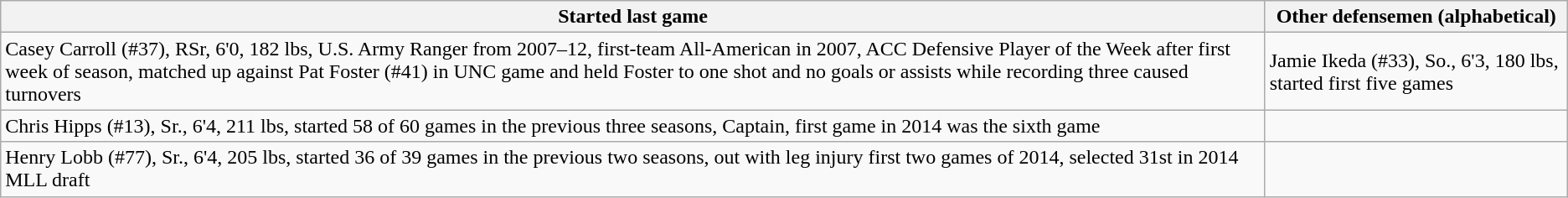<table class="wikitable">
<tr ;>
<th>Started last game</th>
<th>Other defensemen (alphabetical)</th>
</tr>
<tr>
<td>Casey Carroll (#37), RSr, 6'0, 182 lbs, U.S. Army Ranger from 2007–12, first-team All-American in 2007, ACC Defensive Player of the Week after first week of season, matched up against Pat Foster (#41) in UNC game and held Foster to one shot and no goals or assists while recording three caused turnovers</td>
<td>Jamie Ikeda (#33), So., 6'3, 180 lbs, started first five games</td>
</tr>
<tr>
<td>Chris Hipps (#13), Sr., 6'4, 211 lbs, started 58 of 60 games in the previous three seasons, Captain, first game in 2014 was the sixth game</td>
<td></td>
</tr>
<tr>
<td>Henry Lobb (#77), Sr., 6'4, 205 lbs, started 36 of 39 games in the previous two seasons, out with leg injury first two games of 2014, selected 31st in 2014 MLL draft</td>
<td></td>
</tr>
</table>
